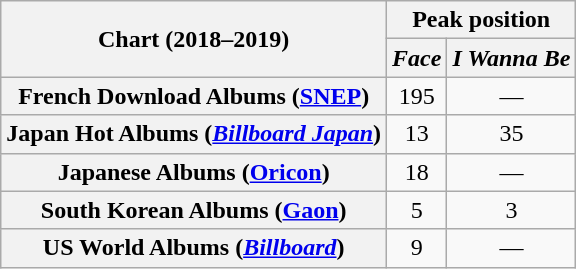<table class="wikitable sortable plainrowheaders" style="text-align:center">
<tr>
<th scope="col" rowspan="2">Chart (2018–2019)</th>
<th scope="col" colspan="2">Peak position</th>
</tr>
<tr>
<th><em>Face</em></th>
<th><em>I Wanna Be</em></th>
</tr>
<tr>
<th scope="row">French Download Albums (<a href='#'>SNEP</a>)</th>
<td>195</td>
<td>—</td>
</tr>
<tr>
<th scope="row">Japan Hot Albums (<em><a href='#'>Billboard Japan</a></em>)</th>
<td>13</td>
<td>35</td>
</tr>
<tr>
<th scope="row">Japanese Albums (<a href='#'>Oricon</a>)</th>
<td>18</td>
<td>—</td>
</tr>
<tr>
<th scope="row">South Korean Albums (<a href='#'>Gaon</a>)</th>
<td>5</td>
<td>3</td>
</tr>
<tr>
<th scope="row">US World Albums (<em><a href='#'>Billboard</a></em>)</th>
<td>9</td>
<td>—</td>
</tr>
</table>
